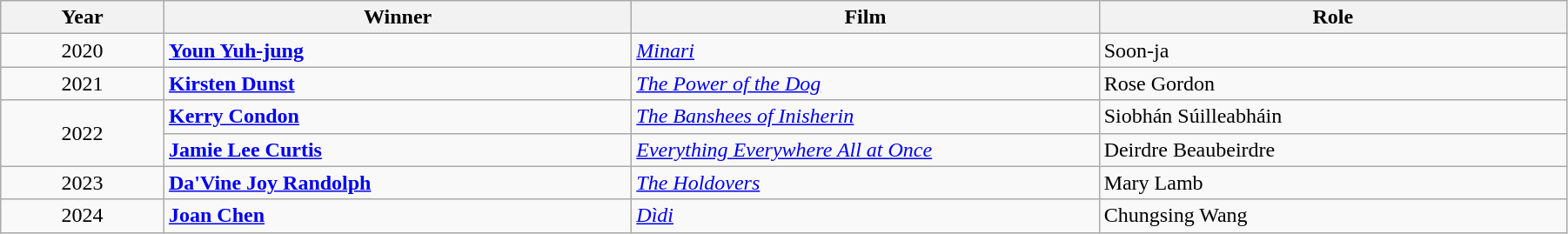<table class="wikitable" width="95%" cellpadding="5">
<tr>
<th width="100"><strong>Year</strong></th>
<th width="300"><strong>Winner</strong></th>
<th width="300"><strong>Film</strong></th>
<th width="300"><strong>Role</strong></th>
</tr>
<tr>
<td style="text-align:center;">2020</td>
<td><strong><a href='#'>Youn Yuh-jung</a></strong></td>
<td><em><a href='#'>Minari</a></em></td>
<td>Soon-ja</td>
</tr>
<tr>
<td style="text-align:center;">2021</td>
<td><strong><a href='#'>Kirsten Dunst</a></strong></td>
<td><em><a href='#'>The Power of the Dog</a></em></td>
<td>Rose Gordon</td>
</tr>
<tr>
<td rowspan="2" style="text-align:center;">2022</td>
<td><strong><a href='#'>Kerry Condon</a></strong></td>
<td><em><a href='#'>The Banshees of Inisherin</a></em></td>
<td>Siobhán Súilleabháin</td>
</tr>
<tr>
<td><strong><a href='#'>Jamie Lee Curtis</a></strong></td>
<td><em><a href='#'>Everything Everywhere All at Once</a></em></td>
<td>Deirdre Beaubeirdre</td>
</tr>
<tr>
<td style="text-align:center;">2023</td>
<td><strong><a href='#'>Da'Vine Joy Randolph</a></strong></td>
<td><em><a href='#'>The Holdovers</a></em></td>
<td>Mary Lamb</td>
</tr>
<tr>
<td style="text-align:center;">2024</td>
<td><strong><a href='#'>Joan Chen</a></strong></td>
<td><em><a href='#'>Dìdi</a></em></td>
<td>Chungsing Wang</td>
</tr>
</table>
